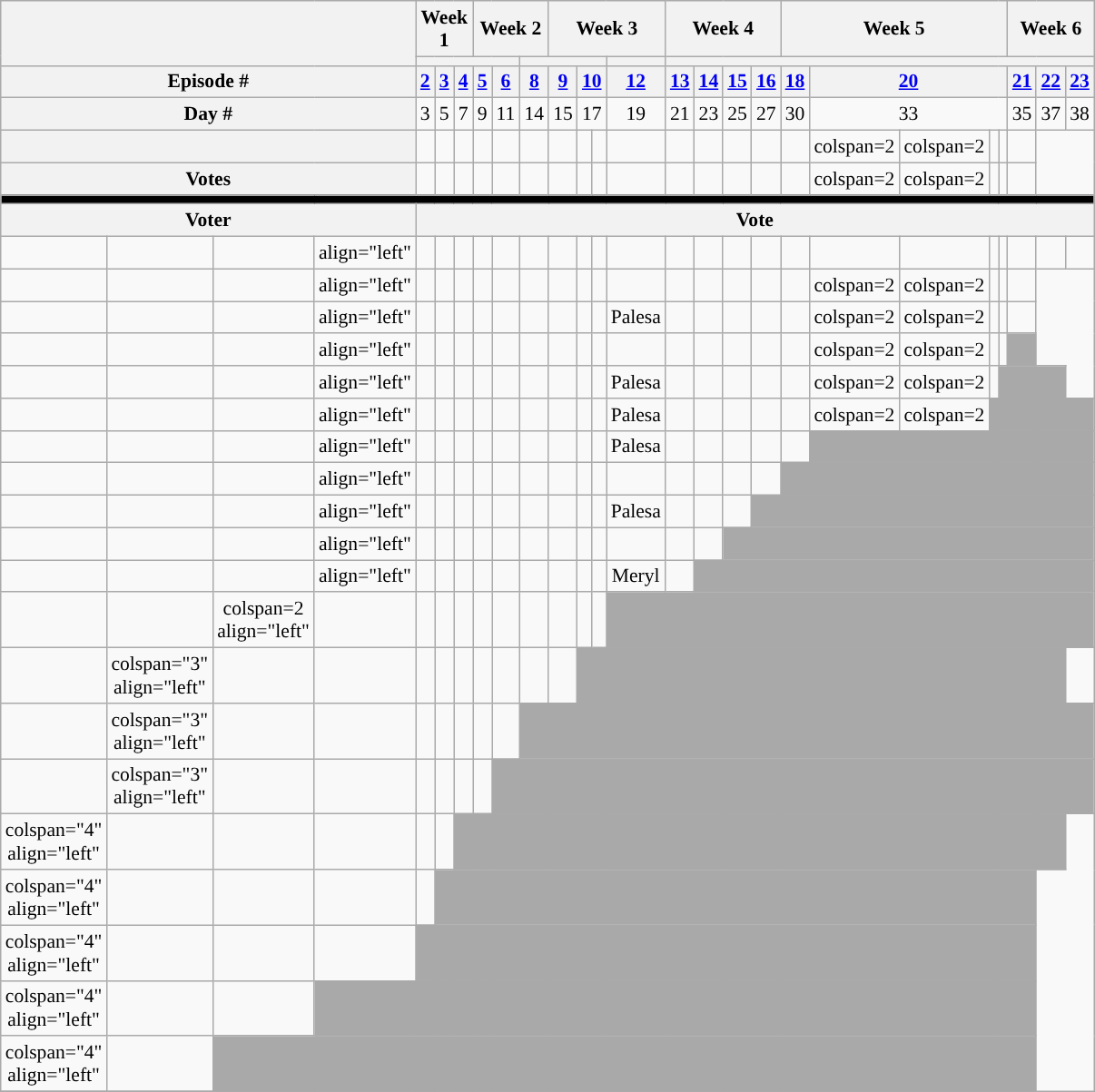<table class="wikitable" style="text-align:center; font-size:90%; width:50%">
<tr>
<th rowspan="2" colspan="4"></th>
<th colspan="3">Week 1</th>
<th colspan="3">Week 2</th>
<th colspan="4">Week 3</th>
<th colspan="4">Week 4</th>
<th colspan="5">Week 5</th>
<th colspan="3">Week 6</th>
</tr>
<tr>
<th colspan="5"></th>
<th colspan="4"></th>
<th colspan="1"></th>
<th colspan="12"></th>
</tr>
<tr>
<th colspan="4">Episode #</th>
<th><a href='#'>2</a></th>
<th><a href='#'>3</a></th>
<th><a href='#'>4</a></th>
<th><a href='#'>5</a></th>
<th><a href='#'>6</a></th>
<th><a href='#'>8</a></th>
<th><a href='#'>9</a></th>
<th colspan=2><a href='#'>10</a></th>
<th><a href='#'>12</a></th>
<th><a href='#'>13</a></th>
<th><a href='#'>14</a></th>
<th><a href='#'>15</a></th>
<th><a href='#'>16</a></th>
<th><a href='#'>18</a></th>
<th colspan=4><a href='#'>20</a></th>
<th><a href='#'>21</a></th>
<th><a href='#'>22</a></th>
<th><a href='#'>23</a></th>
</tr>
<tr>
<th colspan="4">Day #</th>
<td>3</td>
<td>5</td>
<td>7</td>
<td>9</td>
<td>11</td>
<td>14</td>
<td>15</td>
<td colspan=2>17</td>
<td>19</td>
<td>21</td>
<td>23</td>
<td>25</td>
<td>27</td>
<td>30</td>
<td colspan=4>33</td>
<td>35</td>
<td>37</td>
<td>38</td>
</tr>
<tr>
<th colspan="4"></th>
<td></td>
<td></td>
<td></td>
<td></td>
<td></td>
<td></td>
<td></td>
<td></td>
<td></td>
<td></td>
<td></td>
<td></td>
<td></td>
<td></td>
<td></td>
<td>colspan=2 </td>
<td>colspan=2 </td>
<td></td>
<td></td>
<td></td>
</tr>
<tr>
<th colspan="4">Votes</th>
<td></td>
<td></td>
<td></td>
<td></td>
<td></td>
<td></td>
<td></td>
<td></td>
<td></td>
<td></td>
<td></td>
<td></td>
<td></td>
<td></td>
<td></td>
<td>colspan=2 </td>
<td>colspan=2 </td>
<td></td>
<td></td>
<td></td>
</tr>
<tr>
<td bgcolor=#000000 colspan="26"></td>
</tr>
<tr>
<th colspan="4">Voter</th>
<th colspan="22">Vote</th>
</tr>
<tr>
<td></td>
<td></td>
<td></td>
<td>align="left" </td>
<td></td>
<td></td>
<td></td>
<td></td>
<td></td>
<td></td>
<td></td>
<td></td>
<td></td>
<td></td>
<td></td>
<td></td>
<td></td>
<td></td>
<td></td>
<td></td>
<td></td>
<td></td>
<td></td>
<td></td>
<td></td>
<td></td>
</tr>
<tr>
<td></td>
<td></td>
<td></td>
<td>align="left" </td>
<td></td>
<td></td>
<td></td>
<td></td>
<td></td>
<td></td>
<td></td>
<td></td>
<td></td>
<td></td>
<td></td>
<td></td>
<td></td>
<td></td>
<td></td>
<td>colspan=2 </td>
<td>colspan=2 </td>
<td></td>
<td></td>
<td></td>
</tr>
<tr>
<td></td>
<td></td>
<td></td>
<td>align="left" </td>
<td></td>
<td></td>
<td></td>
<td></td>
<td></td>
<td></td>
<td></td>
<td></td>
<td></td>
<td><span>Palesa</span></td>
<td></td>
<td></td>
<td></td>
<td></td>
<td></td>
<td>colspan=2 </td>
<td>colspan=2 </td>
<td></td>
<td></td>
<td></td>
</tr>
<tr>
<td></td>
<td></td>
<td></td>
<td>align="left" </td>
<td></td>
<td></td>
<td></td>
<td></td>
<td></td>
<td></td>
<td></td>
<td></td>
<td></td>
<td></td>
<td></td>
<td></td>
<td></td>
<td></td>
<td></td>
<td>colspan=2 </td>
<td>colspan=2 </td>
<td></td>
<td></td>
<td colspan="1" style="background:darkgrey;"></td>
</tr>
<tr>
<td></td>
<td></td>
<td></td>
<td>align="left" </td>
<td></td>
<td></td>
<td></td>
<td></td>
<td></td>
<td></td>
<td></td>
<td></td>
<td></td>
<td><span>Palesa</span></td>
<td></td>
<td></td>
<td></td>
<td></td>
<td></td>
<td>colspan=2 </td>
<td>colspan=2 </td>
<td></td>
<td colspan="3" style="background:darkgrey;"></td>
</tr>
<tr>
<td></td>
<td></td>
<td></td>
<td>align="left" </td>
<td></td>
<td></td>
<td></td>
<td></td>
<td></td>
<td></td>
<td></td>
<td></td>
<td></td>
<td><span>Palesa</span></td>
<td></td>
<td></td>
<td></td>
<td></td>
<td></td>
<td>colspan=2 </td>
<td>colspan=2 </td>
<td colspan="5" style="background:darkgrey;"></td>
</tr>
<tr>
<td></td>
<td></td>
<td></td>
<td>align="left" </td>
<td></td>
<td></td>
<td></td>
<td></td>
<td></td>
<td></td>
<td></td>
<td></td>
<td></td>
<td><span>Palesa</span></td>
<td></td>
<td></td>
<td></td>
<td></td>
<td></td>
<td colspan="8" style="background:darkgrey;"></td>
</tr>
<tr>
<td></td>
<td></td>
<td></td>
<td>align="left" </td>
<td></td>
<td></td>
<td></td>
<td></td>
<td></td>
<td></td>
<td></td>
<td></td>
<td></td>
<td></td>
<td></td>
<td></td>
<td></td>
<td></td>
<td colspan="9" style="background:darkgrey;"></td>
</tr>
<tr>
<td></td>
<td></td>
<td></td>
<td>align="left" </td>
<td></td>
<td></td>
<td></td>
<td></td>
<td></td>
<td></td>
<td></td>
<td></td>
<td></td>
<td><span>Palesa</span></td>
<td></td>
<td></td>
<td></td>
<td colspan="10" style="background:darkgrey;"></td>
</tr>
<tr>
<td></td>
<td></td>
<td></td>
<td>align="left" </td>
<td></td>
<td></td>
<td></td>
<td></td>
<td></td>
<td></td>
<td></td>
<td></td>
<td></td>
<td></td>
<td></td>
<td></td>
<td colspan="11" style="background:darkgrey;"></td>
</tr>
<tr>
<td></td>
<td></td>
<td></td>
<td>align="left" </td>
<td></td>
<td></td>
<td></td>
<td></td>
<td></td>
<td></td>
<td></td>
<td></td>
<td></td>
<td><span>Meryl</span></td>
<td></td>
<td colspan="12" style="background:darkgrey;"></td>
</tr>
<tr>
<td></td>
<td></td>
<td>colspan=2 align="left" </td>
<td></td>
<td></td>
<td></td>
<td></td>
<td></td>
<td></td>
<td></td>
<td></td>
<td></td>
<td></td>
<td colspan="13" style="background:darkgrey;"></td>
</tr>
<tr>
<td></td>
<td>colspan="3" align="left" </td>
<td></td>
<td></td>
<td></td>
<td></td>
<td></td>
<td></td>
<td></td>
<td></td>
<td></td>
<td colspan="14" style="background:darkgrey;"></td>
</tr>
<tr>
<td></td>
<td>colspan="3" align="left" </td>
<td></td>
<td></td>
<td></td>
<td></td>
<td></td>
<td></td>
<td></td>
<td colspan="17" style="background:darkgrey;"></td>
</tr>
<tr>
<td></td>
<td>colspan="3" align="left" </td>
<td></td>
<td></td>
<td></td>
<td></td>
<td></td>
<td></td>
<td colspan="18" style="background:darkgrey;"></td>
</tr>
<tr>
<td>colspan="4" align="left" </td>
<td></td>
<td></td>
<td></td>
<td></td>
<td></td>
<td colspan="19" style="background:darkgrey;"></td>
</tr>
<tr>
<td>colspan="4" align="left" </td>
<td></td>
<td></td>
<td></td>
<td></td>
<td colspan="19" style="background:darkgrey;"></td>
</tr>
<tr>
<td>colspan="4" align="left" </td>
<td></td>
<td></td>
<td></td>
<td colspan="20" style="background:darkgrey;"></td>
</tr>
<tr>
<td>colspan="4" align="left" </td>
<td></td>
<td></td>
<td colspan="21" style="background:darkgrey;"></td>
</tr>
<tr>
<td>colspan="4" align="left" </td>
<td></td>
<td colspan="22" style="background:darkgrey;"></td>
</tr>
<tr>
</tr>
</table>
